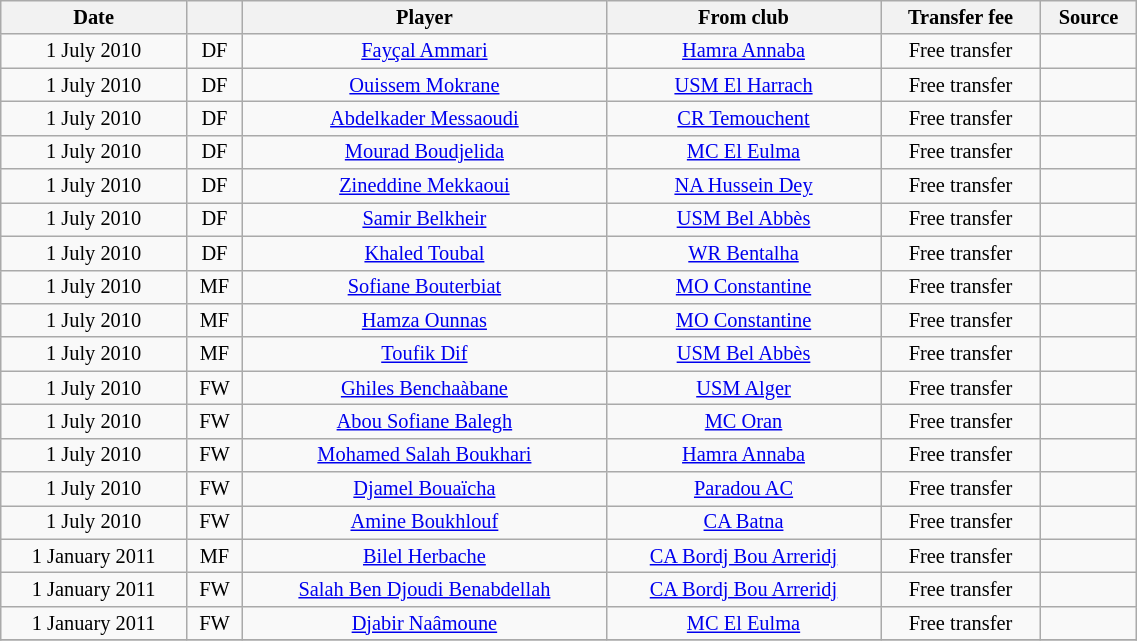<table class="wikitable sortable" style="width:60%; text-align:center; font-size:85%; text-align:centre;">
<tr>
<th>Date</th>
<th></th>
<th>Player</th>
<th>From club</th>
<th>Transfer fee</th>
<th>Source</th>
</tr>
<tr>
<td>1 July 2010</td>
<td>DF</td>
<td> <a href='#'>Fayçal Ammari</a></td>
<td><a href='#'>Hamra Annaba</a></td>
<td>Free transfer</td>
<td></td>
</tr>
<tr>
<td>1 July 2010</td>
<td>DF</td>
<td> <a href='#'>Ouissem Mokrane</a></td>
<td><a href='#'>USM El Harrach</a></td>
<td>Free transfer</td>
<td></td>
</tr>
<tr>
<td>1 July 2010</td>
<td>DF</td>
<td> <a href='#'>Abdelkader Messaoudi</a></td>
<td><a href='#'>CR Temouchent</a></td>
<td>Free transfer</td>
<td></td>
</tr>
<tr>
<td>1 July 2010</td>
<td>DF</td>
<td> <a href='#'>Mourad Boudjelida</a></td>
<td><a href='#'>MC El Eulma</a></td>
<td>Free transfer</td>
<td></td>
</tr>
<tr>
<td>1 July 2010</td>
<td>DF</td>
<td> <a href='#'>Zineddine Mekkaoui</a></td>
<td><a href='#'>NA Hussein Dey</a></td>
<td>Free transfer</td>
<td></td>
</tr>
<tr>
<td>1 July 2010</td>
<td>DF</td>
<td> <a href='#'>Samir Belkheir</a></td>
<td><a href='#'>USM Bel Abbès</a></td>
<td>Free transfer</td>
<td></td>
</tr>
<tr>
<td>1 July 2010</td>
<td>DF</td>
<td> <a href='#'>Khaled Toubal</a></td>
<td><a href='#'>WR Bentalha</a></td>
<td>Free transfer</td>
<td></td>
</tr>
<tr>
<td>1 July 2010</td>
<td>MF</td>
<td> <a href='#'>Sofiane Bouterbiat</a></td>
<td><a href='#'>MO Constantine</a></td>
<td>Free transfer</td>
<td></td>
</tr>
<tr>
<td>1 July 2010</td>
<td>MF</td>
<td> <a href='#'>Hamza Ounnas</a></td>
<td><a href='#'>MO Constantine</a></td>
<td>Free transfer</td>
<td></td>
</tr>
<tr>
<td>1 July 2010</td>
<td>MF</td>
<td> <a href='#'>Toufik Dif</a></td>
<td><a href='#'>USM Bel Abbès</a></td>
<td>Free transfer</td>
<td></td>
</tr>
<tr>
<td>1 July 2010</td>
<td>FW</td>
<td> <a href='#'>Ghiles Benchaàbane</a></td>
<td><a href='#'>USM Alger</a></td>
<td>Free transfer</td>
<td></td>
</tr>
<tr>
<td>1 July 2010</td>
<td>FW</td>
<td> <a href='#'>Abou Sofiane Balegh</a></td>
<td><a href='#'>MC Oran</a></td>
<td>Free transfer</td>
<td></td>
</tr>
<tr>
<td>1 July 2010</td>
<td>FW</td>
<td> <a href='#'>Mohamed Salah Boukhari</a></td>
<td><a href='#'>Hamra Annaba</a></td>
<td>Free transfer</td>
<td></td>
</tr>
<tr>
<td>1 July 2010</td>
<td>FW</td>
<td> <a href='#'>Djamel Bouaïcha</a></td>
<td><a href='#'>Paradou AC</a></td>
<td>Free transfer</td>
<td></td>
</tr>
<tr>
<td>1 July 2010</td>
<td>FW</td>
<td> <a href='#'>Amine Boukhlouf</a></td>
<td><a href='#'>CA Batna</a></td>
<td>Free transfer</td>
<td></td>
</tr>
<tr>
<td>1 January 2011</td>
<td>MF</td>
<td> <a href='#'>Bilel Herbache</a></td>
<td><a href='#'>CA Bordj Bou Arreridj</a></td>
<td>Free transfer</td>
<td></td>
</tr>
<tr>
<td>1 January 2011</td>
<td>FW</td>
<td> <a href='#'>Salah Ben Djoudi Benabdellah</a></td>
<td><a href='#'>CA Bordj Bou Arreridj</a></td>
<td>Free transfer</td>
<td></td>
</tr>
<tr>
<td>1 January 2011</td>
<td>FW</td>
<td> <a href='#'>Djabir Naâmoune</a></td>
<td><a href='#'>MC El Eulma</a></td>
<td>Free transfer</td>
<td></td>
</tr>
<tr>
</tr>
</table>
